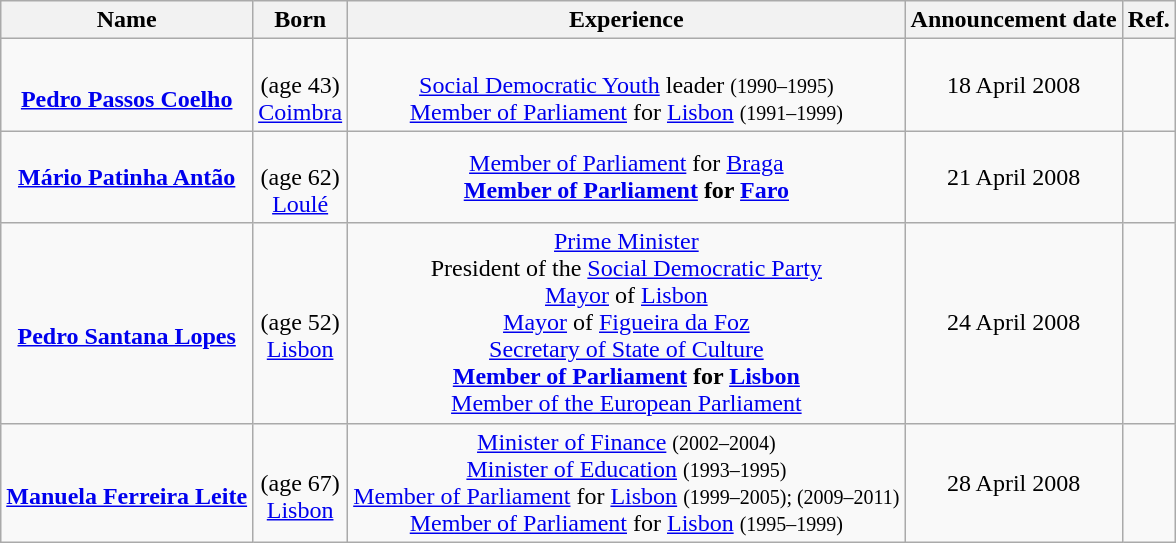<table class="wikitable" style="text-align:center">
<tr>
<th>Name</th>
<th>Born</th>
<th>Experience</th>
<th>Announcement date</th>
<th class="unsortable">Ref.</th>
</tr>
<tr>
<td><br><strong><a href='#'>Pedro Passos Coelho</a></strong></td>
<td><br>(age 43)<br><a href='#'>Coimbra</a></td>
<td><br><a href='#'>Social Democratic Youth</a> leader <small>(1990–1995)</small><br><a href='#'>Member of Parliament</a> for <a href='#'>Lisbon</a> <small>(1991–1999)</small></td>
<td>18 April 2008</td>
<td></td>
</tr>
<tr>
<td><strong><a href='#'>Mário Patinha Antão</a></strong></td>
<td><br>(age 62)<br><a href='#'>Loulé</a></td>
<td><a href='#'>Member of Parliament</a> for <a href='#'>Braga</a>  <br><strong><a href='#'>Member of Parliament</a> for <a href='#'>Faro</a>  </strong></td>
<td>21 April 2008</td>
<td></td>
</tr>
<tr>
<td><br><strong><a href='#'>Pedro Santana Lopes</a></strong></td>
<td><br>(age 52)<br><a href='#'>Lisbon</a></td>
<td><a href='#'>Prime Minister</a> <br>President of the <a href='#'>Social Democratic Party</a> <br><a href='#'>Mayor</a> of <a href='#'>Lisbon</a> <br><a href='#'>Mayor</a> of <a href='#'>Figueira da Foz</a> <br> <a href='#'>Secretary of State of Culture</a> <br><strong><a href='#'>Member of Parliament</a> for <a href='#'>Lisbon</a>  </strong><br><a href='#'>Member of the European Parliament</a> </td>
<td>24 April 2008</td>
<td></td>
</tr>
<tr>
<td><br><strong><a href='#'>Manuela Ferreira Leite</a></strong></td>
<td><br>(age 67)<br><a href='#'>Lisbon</a></td>
<td><a href='#'>Minister of Finance</a> <small>(2002–2004)</small><br><a href='#'>Minister of Education</a> <small>(1993–1995)</small><br><a href='#'>Member of Parliament</a> for <a href='#'>Lisbon</a> <small>(1999–2005); (2009–2011)</small><br><a href='#'>Member of Parliament</a> for <a href='#'>Lisbon</a> <small>(1995–1999)</small></td>
<td>28 April 2008</td>
<td></td>
</tr>
</table>
